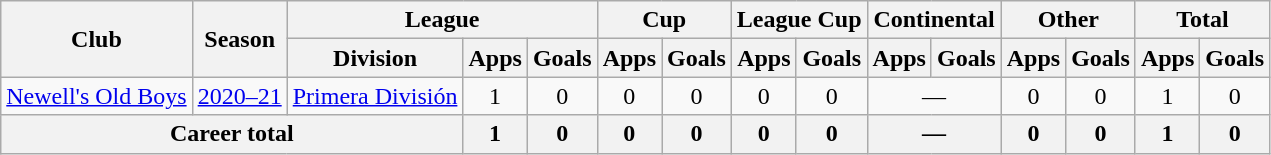<table class="wikitable" style="text-align:center">
<tr>
<th rowspan="2">Club</th>
<th rowspan="2">Season</th>
<th colspan="3">League</th>
<th colspan="2">Cup</th>
<th colspan="2">League Cup</th>
<th colspan="2">Continental</th>
<th colspan="2">Other</th>
<th colspan="2">Total</th>
</tr>
<tr>
<th>Division</th>
<th>Apps</th>
<th>Goals</th>
<th>Apps</th>
<th>Goals</th>
<th>Apps</th>
<th>Goals</th>
<th>Apps</th>
<th>Goals</th>
<th>Apps</th>
<th>Goals</th>
<th>Apps</th>
<th>Goals</th>
</tr>
<tr>
<td rowspan="1"><a href='#'>Newell's Old Boys</a></td>
<td><a href='#'>2020–21</a></td>
<td rowspan="1"><a href='#'>Primera División</a></td>
<td>1</td>
<td>0</td>
<td>0</td>
<td>0</td>
<td>0</td>
<td>0</td>
<td colspan="2">—</td>
<td>0</td>
<td>0</td>
<td>1</td>
<td>0</td>
</tr>
<tr>
<th colspan="3">Career total</th>
<th>1</th>
<th>0</th>
<th>0</th>
<th>0</th>
<th>0</th>
<th>0</th>
<th colspan="2">—</th>
<th>0</th>
<th>0</th>
<th>1</th>
<th>0</th>
</tr>
</table>
